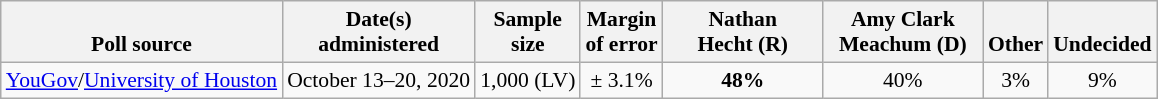<table class="wikitable" style="font-size:90%;text-align:center;">
<tr valign=bottom>
<th>Poll source</th>
<th>Date(s)<br>administered</th>
<th>Sample<br>size</th>
<th>Margin<br>of error</th>
<th style="width:100px;">Nathan<br>Hecht (R)</th>
<th style="width:100px;">Amy Clark<br>Meachum (D)</th>
<th>Other</th>
<th>Undecided</th>
</tr>
<tr>
<td style="text-align:left;"><a href='#'>YouGov</a>/<a href='#'>University of Houston</a></td>
<td>October 13–20, 2020</td>
<td>1,000 (LV)</td>
<td>± 3.1%</td>
<td><strong>48%</strong></td>
<td>40%</td>
<td>3%</td>
<td>9%</td>
</tr>
</table>
